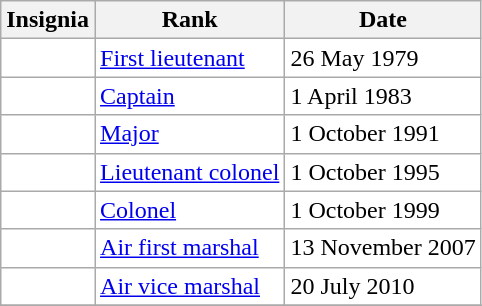<table class="wikitable" style="background:white">
<tr>
<th>Insignia</th>
<th>Rank</th>
<th>Date</th>
</tr>
<tr>
<td align="center"></td>
<td><a href='#'>First lieutenant</a></td>
<td>26 May 1979</td>
</tr>
<tr>
<td align="center"></td>
<td><a href='#'>Captain</a></td>
<td>1 April 1983</td>
</tr>
<tr>
<td align="center"></td>
<td><a href='#'>Major</a></td>
<td>1 October 1991</td>
</tr>
<tr>
<td align="center"></td>
<td><a href='#'>Lieutenant colonel</a></td>
<td>1 October 1995</td>
</tr>
<tr>
<td align="center"></td>
<td><a href='#'>Colonel</a></td>
<td>1 October 1999</td>
</tr>
<tr>
<td align="center"></td>
<td><a href='#'>Air first marshal</a></td>
<td>13 November 2007</td>
</tr>
<tr>
<td align="center"></td>
<td><a href='#'>Air vice marshal</a></td>
<td>20 July 2010</td>
</tr>
<tr>
</tr>
</table>
